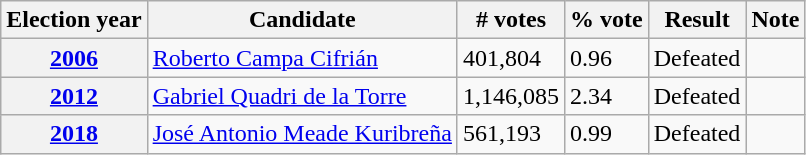<table class="wikitable">
<tr>
<th>Election year</th>
<th>Candidate</th>
<th># votes</th>
<th>% vote</th>
<th>Result</th>
<th>Note</th>
</tr>
<tr>
<th><a href='#'>2006</a></th>
<td><a href='#'>Roberto Campa Cifrián</a></td>
<td>401,804</td>
<td>0.96</td>
<td> Defeated</td>
<td></td>
</tr>
<tr>
<th><a href='#'>2012</a></th>
<td><a href='#'>Gabriel Quadri de la Torre</a></td>
<td>1,146,085</td>
<td>2.34</td>
<td> Defeated</td>
<td></td>
</tr>
<tr>
<th><a href='#'>2018</a></th>
<td><a href='#'>José Antonio Meade Kuribreña</a></td>
<td>561,193</td>
<td>0.99</td>
<td> Defeated</td>
<td></td>
</tr>
</table>
